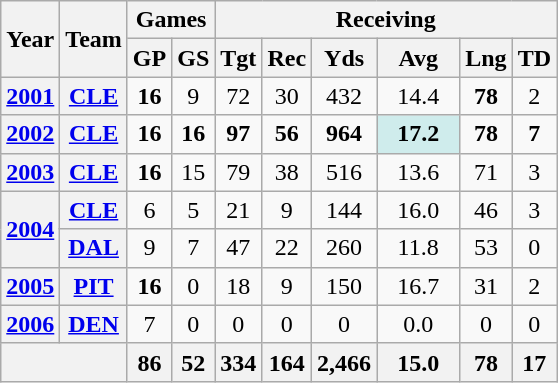<table class="wikitable" style="text-align:center">
<tr>
<th rowspan="2">Year</th>
<th rowspan="2">Team</th>
<th colspan="2">Games</th>
<th colspan="6">Receiving</th>
</tr>
<tr>
<th>GP</th>
<th>GS</th>
<th>Tgt</th>
<th>Rec</th>
<th>Yds</th>
<th>Avg</th>
<th>Lng</th>
<th>TD</th>
</tr>
<tr>
<th><a href='#'>2001</a></th>
<th><a href='#'>CLE</a></th>
<td><strong>16</strong></td>
<td>9</td>
<td>72</td>
<td>30</td>
<td>432</td>
<td>14.4</td>
<td><strong>78</strong></td>
<td>2</td>
</tr>
<tr>
<th><a href='#'>2002</a></th>
<th><a href='#'>CLE</a></th>
<td><strong>16</strong></td>
<td><strong>16</strong></td>
<td><strong>97</strong></td>
<td><strong>56</strong></td>
<td><strong>964</strong></td>
<td style="background:#cfecec; width:3em;"><strong>17.2</strong></td>
<td><strong>78</strong></td>
<td><strong>7</strong></td>
</tr>
<tr>
<th><a href='#'>2003</a></th>
<th><a href='#'>CLE</a></th>
<td><strong>16</strong></td>
<td>15</td>
<td>79</td>
<td>38</td>
<td>516</td>
<td>13.6</td>
<td>71</td>
<td>3</td>
</tr>
<tr>
<th rowspan="2"><a href='#'>2004</a></th>
<th><a href='#'>CLE</a></th>
<td>6</td>
<td>5</td>
<td>21</td>
<td>9</td>
<td>144</td>
<td>16.0</td>
<td>46</td>
<td>3</td>
</tr>
<tr>
<th><a href='#'>DAL</a></th>
<td>9</td>
<td>7</td>
<td>47</td>
<td>22</td>
<td>260</td>
<td>11.8</td>
<td>53</td>
<td>0</td>
</tr>
<tr>
<th><a href='#'>2005</a></th>
<th><a href='#'>PIT</a></th>
<td><strong>16</strong></td>
<td>0</td>
<td>18</td>
<td>9</td>
<td>150</td>
<td>16.7</td>
<td>31</td>
<td>2</td>
</tr>
<tr>
<th><a href='#'>2006</a></th>
<th><a href='#'>DEN</a></th>
<td>7</td>
<td>0</td>
<td>0</td>
<td>0</td>
<td>0</td>
<td>0.0</td>
<td>0</td>
<td>0</td>
</tr>
<tr>
<th colspan="2"></th>
<th>86</th>
<th>52</th>
<th>334</th>
<th>164</th>
<th>2,466</th>
<th>15.0</th>
<th>78</th>
<th>17</th>
</tr>
</table>
